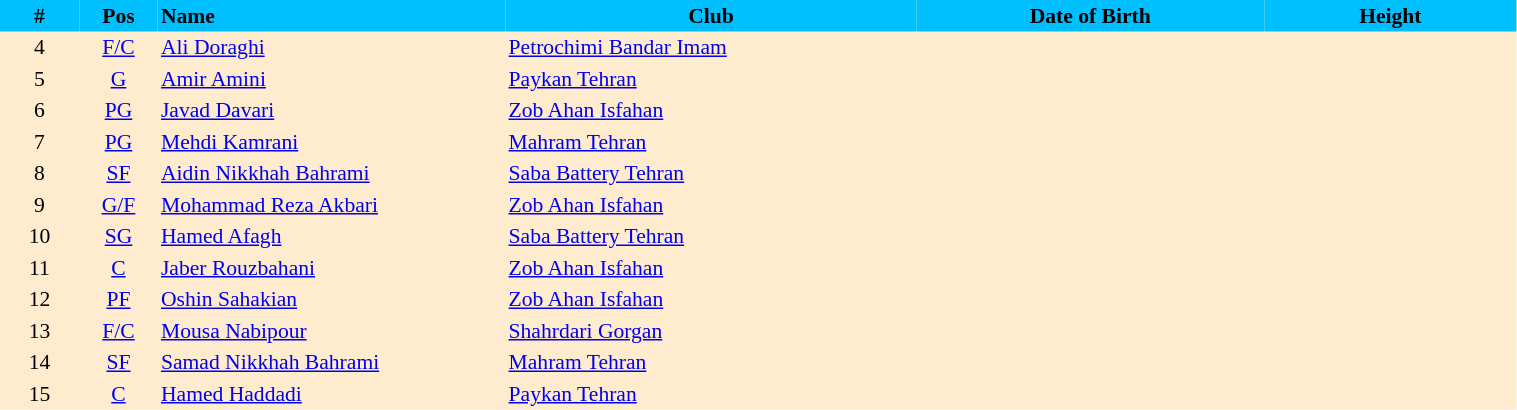<table border=0 cellpadding=2 cellspacing=0  |- bgcolor=#FFECCE style="text-align:center; font-size:90%;" width=80%>
<tr bgcolor=#00BFFF>
<th width=5%>#</th>
<th width=5%>Pos</th>
<th width=22% align=left>Name</th>
<th width=26%>Club</th>
<th width=22%>Date of Birth</th>
<th width=16%>Height</th>
</tr>
<tr>
<td>4</td>
<td><a href='#'>F/C</a></td>
<td align=left><a href='#'>Ali Doraghi</a></td>
<td align=left> <a href='#'>Petrochimi Bandar Imam</a></td>
<td align=left></td>
<td></td>
</tr>
<tr>
<td>5</td>
<td><a href='#'>G</a></td>
<td align=left><a href='#'>Amir Amini</a></td>
<td align=left> <a href='#'>Paykan Tehran</a></td>
<td align=left></td>
<td></td>
</tr>
<tr>
<td>6</td>
<td><a href='#'>PG</a></td>
<td align=left><a href='#'>Javad Davari</a></td>
<td align=left> <a href='#'>Zob Ahan Isfahan</a></td>
<td align=left></td>
<td></td>
</tr>
<tr>
<td>7</td>
<td><a href='#'>PG</a></td>
<td align=left><a href='#'>Mehdi Kamrani</a></td>
<td align=left> <a href='#'>Mahram Tehran</a></td>
<td align=left></td>
<td></td>
</tr>
<tr>
<td>8</td>
<td><a href='#'>SF</a></td>
<td align=left><a href='#'>Aidin Nikkhah Bahrami</a></td>
<td align=left> <a href='#'>Saba Battery Tehran</a></td>
<td align=left></td>
<td></td>
</tr>
<tr>
<td>9</td>
<td><a href='#'>G/F</a></td>
<td align=left><a href='#'>Mohammad Reza Akbari</a></td>
<td align=left> <a href='#'>Zob Ahan Isfahan</a></td>
<td align=left></td>
<td></td>
</tr>
<tr>
<td>10</td>
<td><a href='#'>SG</a></td>
<td align=left><a href='#'>Hamed Afagh</a></td>
<td align=left> <a href='#'>Saba Battery Tehran</a></td>
<td align=left></td>
<td></td>
</tr>
<tr>
<td>11</td>
<td><a href='#'>C</a></td>
<td align=left><a href='#'>Jaber Rouzbahani</a></td>
<td align=left> <a href='#'>Zob Ahan Isfahan</a></td>
<td align=left></td>
<td></td>
</tr>
<tr>
<td>12</td>
<td><a href='#'>PF</a></td>
<td align=left><a href='#'>Oshin Sahakian</a></td>
<td align=left> <a href='#'>Zob Ahan Isfahan</a></td>
<td align=left></td>
<td></td>
</tr>
<tr>
<td>13</td>
<td><a href='#'>F/C</a></td>
<td align=left><a href='#'>Mousa Nabipour</a></td>
<td align=left> <a href='#'>Shahrdari Gorgan</a></td>
<td align=left></td>
<td></td>
</tr>
<tr>
<td>14</td>
<td><a href='#'>SF</a></td>
<td align=left><a href='#'>Samad Nikkhah Bahrami</a></td>
<td align=left> <a href='#'>Mahram Tehran</a></td>
<td align=left></td>
<td></td>
</tr>
<tr>
<td>15</td>
<td><a href='#'>C</a></td>
<td align=left><a href='#'>Hamed Haddadi</a></td>
<td align=left> <a href='#'>Paykan Tehran</a></td>
<td align=left></td>
<td></td>
</tr>
</table>
